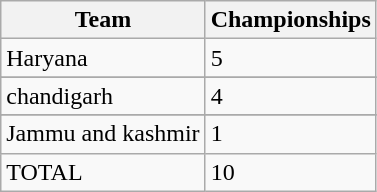<table class="wikitable">
<tr>
<th>Team</th>
<th>Championships</th>
</tr>
<tr>
<td>Haryana</td>
<td>5</td>
</tr>
<tr>
</tr>
<tr>
<td>chandigarh</td>
<td>4</td>
</tr>
<tr>
</tr>
<tr>
<td>Jammu and kashmir</td>
<td>1</td>
</tr>
<tr>
<td>TOTAL</td>
<td>10</td>
</tr>
</table>
